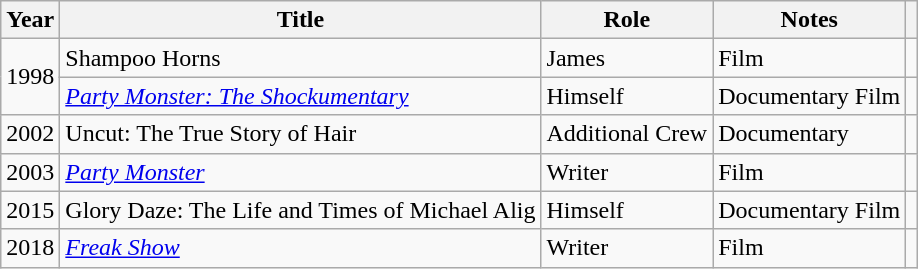<table class="wikitable plainrowheaders" style="text-align:left;">
<tr>
<th>Year</th>
<th>Title</th>
<th>Role</th>
<th>Notes</th>
<th></th>
</tr>
<tr>
<td rowspan="2">1998</td>
<td>Shampoo Horns</td>
<td>James</td>
<td>Film</td>
<td></td>
</tr>
<tr>
<td><em><a href='#'>Party Monster: The Shockumentary</a></em></td>
<td>Himself</td>
<td>Documentary Film</td>
<td></td>
</tr>
<tr>
<td>2002</td>
<td>Uncut: The True Story of Hair</td>
<td>Additional Crew</td>
<td>Documentary</td>
<td></td>
</tr>
<tr>
<td>2003</td>
<td><em><a href='#'>Party Monster</a></em></td>
<td>Writer</td>
<td>Film</td>
<td></td>
</tr>
<tr>
<td>2015</td>
<td>Glory Daze: The Life and Times of Michael Alig</td>
<td>Himself</td>
<td>Documentary Film</td>
<td></td>
</tr>
<tr>
<td>2018</td>
<td><em><a href='#'>Freak Show</a></em></td>
<td>Writer</td>
<td>Film</td>
<td></td>
</tr>
</table>
